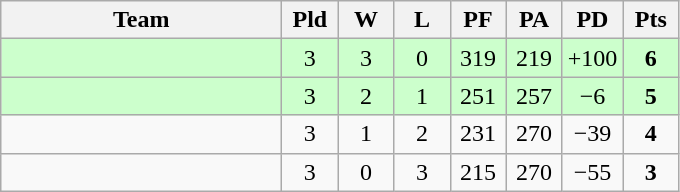<table class=wikitable style="text-align:center">
<tr>
<th width=180>Team</th>
<th width=30>Pld</th>
<th width=30>W</th>
<th width=30>L</th>
<th width=30>PF</th>
<th width=30>PA</th>
<th width=30>PD</th>
<th width=30>Pts</th>
</tr>
<tr bgcolor="#ccffcc">
<td align="left"></td>
<td>3</td>
<td>3</td>
<td>0</td>
<td>319</td>
<td>219</td>
<td>+100</td>
<td><strong>6</strong></td>
</tr>
<tr bgcolor="#ccffcc">
<td align="left"></td>
<td>3</td>
<td>2</td>
<td>1</td>
<td>251</td>
<td>257</td>
<td>−6</td>
<td><strong>5</strong></td>
</tr>
<tr>
<td align="left"></td>
<td>3</td>
<td>1</td>
<td>2</td>
<td>231</td>
<td>270</td>
<td>−39</td>
<td><strong>4</strong></td>
</tr>
<tr>
<td align="left"></td>
<td>3</td>
<td>0</td>
<td>3</td>
<td>215</td>
<td>270</td>
<td>−55</td>
<td><strong>3</strong></td>
</tr>
</table>
